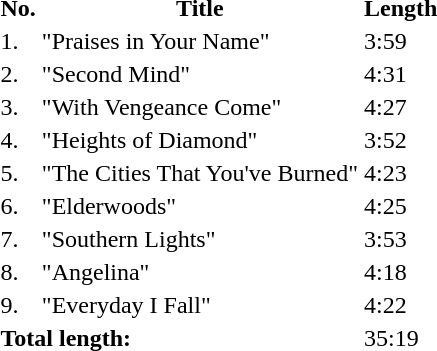<table class="tracklist">
<tr>
<th>No.</th>
<th>Title</th>
<th>Length</th>
</tr>
<tr>
<td>1.</td>
<td>"Praises in Your Name"</td>
<td>3:59</td>
</tr>
<tr>
<td>2.</td>
<td>"Second Mind"</td>
<td>4:31</td>
</tr>
<tr>
<td>3.</td>
<td>"With Vengeance Come"</td>
<td>4:27</td>
</tr>
<tr>
<td>4.</td>
<td>"Heights of Diamond"</td>
<td>3:52</td>
</tr>
<tr>
<td>5.</td>
<td>"The Cities That You've Burned"</td>
<td>4:23</td>
</tr>
<tr>
<td>6.</td>
<td>"Elderwoods"</td>
<td>4:25</td>
</tr>
<tr>
<td>7.</td>
<td>"Southern Lights"</td>
<td>3:53</td>
</tr>
<tr>
<td>8.</td>
<td>"Angelina"</td>
<td>4:18</td>
</tr>
<tr>
<td>9.</td>
<td>"Everyday I Fall"</td>
<td>4:22</td>
</tr>
<tr>
<td colspan="2"><strong>Total length:</strong></td>
<td>35:19</td>
</tr>
</table>
